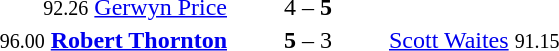<table style="text-align:center">
<tr>
<th width=223></th>
<th width=100></th>
<th width=223></th>
</tr>
<tr>
<td align=right><small><span>92.26</span></small> <a href='#'>Gerwyn Price</a> </td>
<td>4 – <strong>5</strong></td>
<td align=left></td>
</tr>
<tr>
<td align=right><small><span>96.00</span></small> <strong><a href='#'>Robert Thornton</a></strong>  <small></small></td>
<td><strong>5</strong> – 3</td>
<td align=left> <a href='#'>Scott Waites</a> <small><span>91.15</span></small>  <small></small></td>
</tr>
</table>
